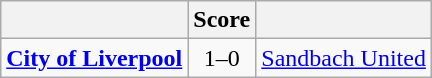<table class="wikitable" style="text-align: center">
<tr>
<th></th>
<th>Score</th>
<th></th>
</tr>
<tr>
<td><strong><a href='#'>City of Liverpool</a></strong></td>
<td>1–0</td>
<td><a href='#'>Sandbach United</a></td>
</tr>
</table>
